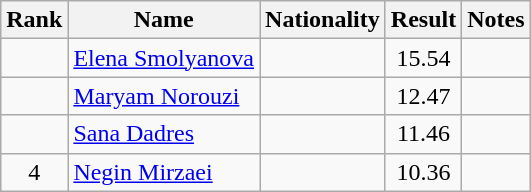<table class="wikitable sortable" style="text-align:center">
<tr>
<th>Rank</th>
<th>Name</th>
<th>Nationality</th>
<th>Result</th>
<th>Notes</th>
</tr>
<tr>
<td></td>
<td align=left><a href='#'>Elena Smolyanova</a></td>
<td align=left></td>
<td>15.54</td>
<td></td>
</tr>
<tr>
<td></td>
<td align=left><a href='#'>Maryam Norouzi</a></td>
<td align=left></td>
<td>12.47</td>
<td></td>
</tr>
<tr>
<td></td>
<td align=left><a href='#'>Sana Dadres</a></td>
<td align=left></td>
<td>11.46</td>
<td></td>
</tr>
<tr>
<td>4</td>
<td align=left><a href='#'>Negin Mirzaei</a></td>
<td align=left></td>
<td>10.36</td>
<td></td>
</tr>
</table>
